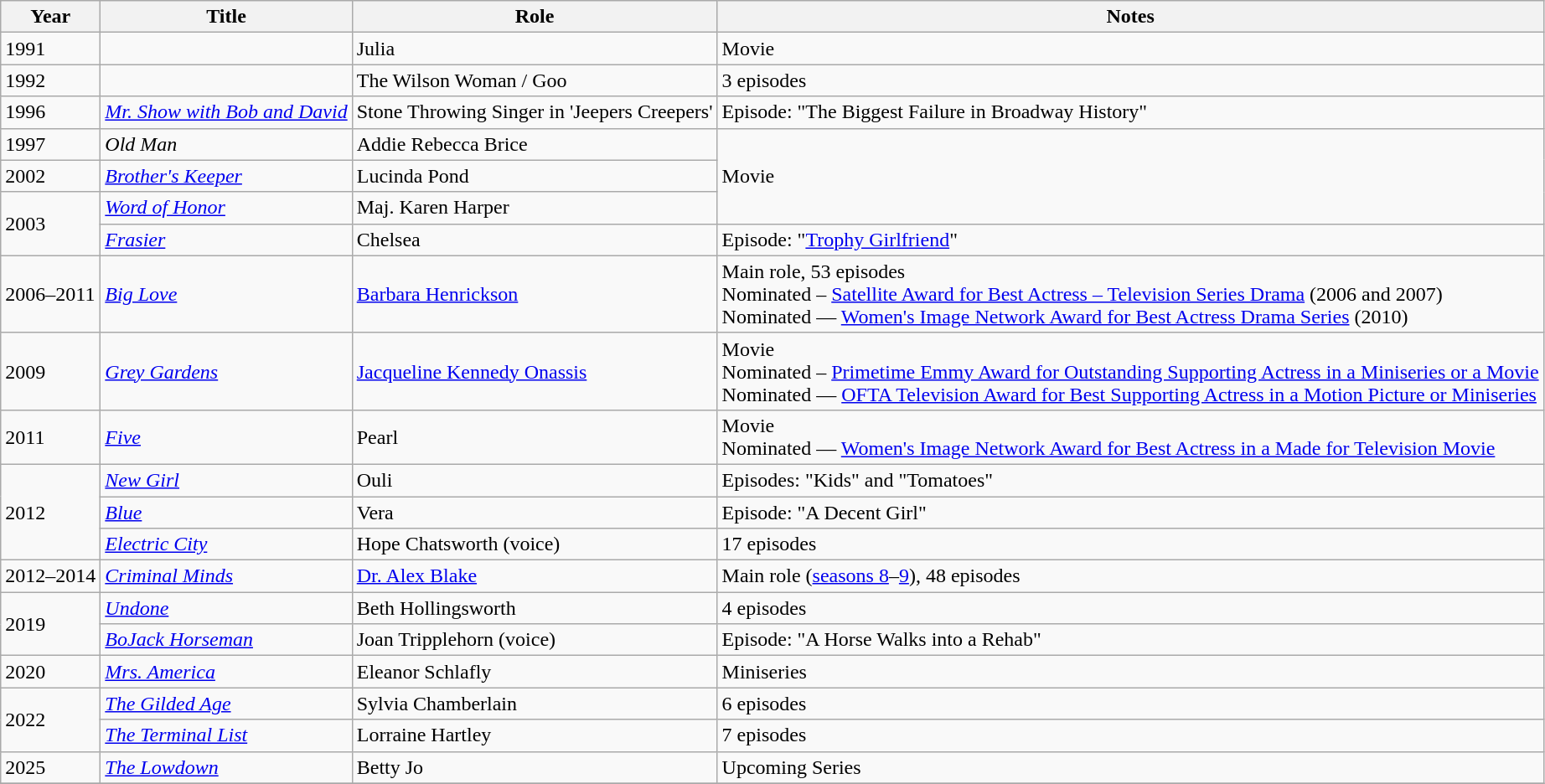<table class="wikitable sortable">
<tr>
<th>Year</th>
<th>Title</th>
<th>Role</th>
<th class="unsortable">Notes</th>
</tr>
<tr>
<td>1991</td>
<td><em></em></td>
<td>Julia</td>
<td>Movie</td>
</tr>
<tr>
<td>1992</td>
<td><em></em></td>
<td>The Wilson Woman / Goo</td>
<td>3 episodes</td>
</tr>
<tr>
<td>1996</td>
<td><em><a href='#'>Mr. Show with Bob and David</a></em></td>
<td>Stone Throwing Singer in 'Jeepers Creepers'</td>
<td>Episode: "The Biggest Failure in Broadway History"</td>
</tr>
<tr>
<td>1997</td>
<td><em>Old Man</em></td>
<td>Addie Rebecca Brice</td>
<td rowspan="3">Movie</td>
</tr>
<tr>
<td>2002</td>
<td><em><a href='#'>Brother's Keeper</a></em></td>
<td>Lucinda Pond</td>
</tr>
<tr>
<td rowspan="2">2003</td>
<td><em><a href='#'>Word of Honor</a></em></td>
<td>Maj. Karen Harper</td>
</tr>
<tr>
<td><em><a href='#'>Frasier</a></em></td>
<td>Chelsea</td>
<td>Episode: "<a href='#'>Trophy Girlfriend</a>"</td>
</tr>
<tr>
<td>2006–2011</td>
<td><em><a href='#'>Big Love</a></em></td>
<td><a href='#'>Barbara Henrickson</a></td>
<td>Main role, 53 episodes<br>Nominated – <a href='#'>Satellite Award for Best Actress – Television Series Drama</a> (2006 and 2007)<br>Nominated — <a href='#'>Women's Image Network Award for Best Actress Drama Series</a> (2010)</td>
</tr>
<tr>
<td>2009</td>
<td><em><a href='#'>Grey Gardens</a></em></td>
<td><a href='#'>Jacqueline Kennedy Onassis</a></td>
<td>Movie<br>Nominated – <a href='#'>Primetime Emmy Award for Outstanding Supporting Actress in a Miniseries or a Movie</a><br>Nominated — <a href='#'>OFTA Television Award for Best Supporting Actress in a Motion Picture or Miniseries</a></td>
</tr>
<tr>
<td>2011</td>
<td><em><a href='#'>Five</a></em></td>
<td>Pearl</td>
<td>Movie<br>Nominated — <a href='#'>Women's Image Network Award for Best Actress in a Made for Television Movie</a></td>
</tr>
<tr>
<td rowspan="3">2012</td>
<td><em><a href='#'>New Girl</a></em></td>
<td>Ouli</td>
<td>Episodes: "Kids" and "Tomatoes"</td>
</tr>
<tr>
<td><em><a href='#'>Blue</a></em></td>
<td>Vera</td>
<td>Episode: "A Decent Girl"</td>
</tr>
<tr>
<td><em><a href='#'>Electric City</a></em></td>
<td>Hope Chatsworth (voice)</td>
<td>17 episodes</td>
</tr>
<tr>
<td>2012–2014</td>
<td><em><a href='#'>Criminal Minds</a></em></td>
<td><a href='#'>Dr. Alex Blake</a></td>
<td>Main role (<a href='#'>seasons 8</a>–<a href='#'>9</a>), 48 episodes</td>
</tr>
<tr>
<td rowspan="2">2019</td>
<td><em><a href='#'>Undone</a></em></td>
<td>Beth Hollingsworth</td>
<td>4 episodes</td>
</tr>
<tr>
<td><em><a href='#'>BoJack Horseman</a></em></td>
<td>Joan Tripplehorn (voice)</td>
<td>Episode: "A Horse Walks into a Rehab"</td>
</tr>
<tr>
<td>2020</td>
<td><em><a href='#'>Mrs. America</a></em></td>
<td>Eleanor Schlafly</td>
<td>Miniseries</td>
</tr>
<tr>
<td rowspan="2">2022</td>
<td><em><a href='#'>The Gilded Age</a></em></td>
<td>Sylvia Chamberlain</td>
<td>6 episodes</td>
</tr>
<tr>
<td><em><a href='#'>The Terminal List</a></em></td>
<td>Lorraine Hartley</td>
<td>7 episodes</td>
</tr>
<tr>
<td>2025</td>
<td><em><a href='#'>The Lowdown</a></em></td>
<td>Betty Jo</td>
<td>Upcoming Series</td>
</tr>
<tr>
</tr>
</table>
